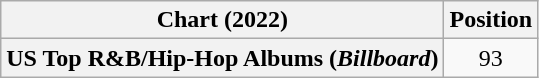<table class="wikitable plainrowheaders" style="text-align:center">
<tr>
<th scope="col">Chart (2022)</th>
<th scope="col">Position</th>
</tr>
<tr>
<th scope="row">US Top R&B/Hip-Hop Albums (<em>Billboard</em>)</th>
<td>93</td>
</tr>
</table>
